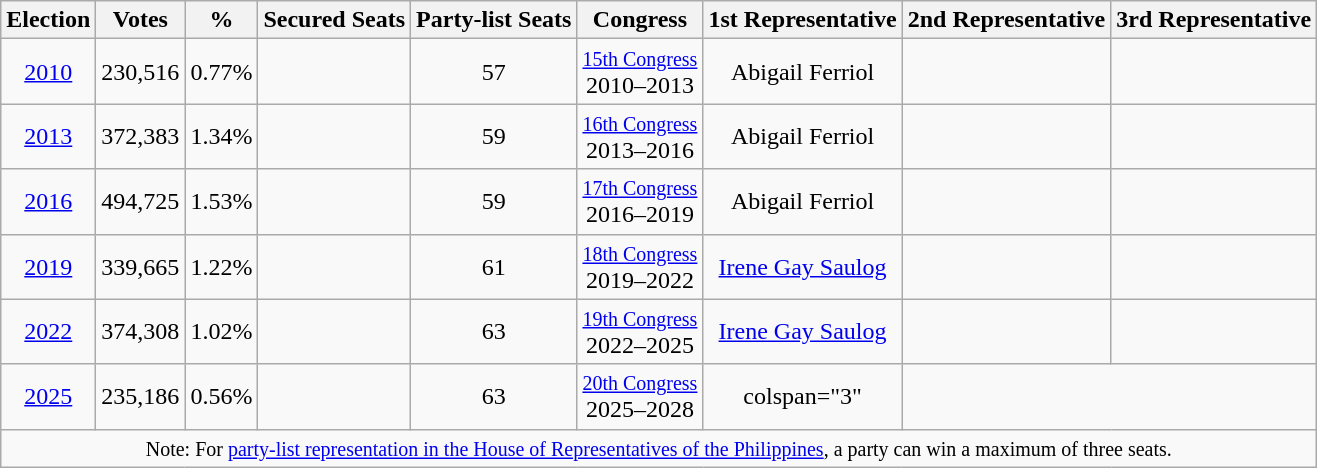<table class="wikitable" style="text-align:center">
<tr>
<th>Election</th>
<th>Votes</th>
<th>%</th>
<th>Secured Seats</th>
<th>Party-list Seats</th>
<th>Congress</th>
<th>1st Representative</th>
<th>2nd Representative</th>
<th>3rd Representative</th>
</tr>
<tr>
<td><a href='#'>2010</a></td>
<td>230,516</td>
<td>0.77%</td>
<td></td>
<td>57</td>
<td><small><a href='#'>15th Congress</a></small><br>2010–2013</td>
<td>Abigail Ferriol</td>
<td></td>
<td></td>
</tr>
<tr>
<td><a href='#'>2013</a></td>
<td>372,383</td>
<td>1.34%</td>
<td></td>
<td>59</td>
<td><small><a href='#'>16th Congress</a></small><br>2013–2016</td>
<td>Abigail Ferriol</td>
<td></td>
<td></td>
</tr>
<tr>
<td><a href='#'>2016</a></td>
<td>494,725</td>
<td>1.53%</td>
<td></td>
<td>59</td>
<td><small><a href='#'>17th Congress</a></small><br>2016–2019</td>
<td>Abigail Ferriol</td>
<td></td>
<td></td>
</tr>
<tr>
<td><a href='#'>2019</a></td>
<td>339,665</td>
<td>1.22%</td>
<td></td>
<td>61</td>
<td><small><a href='#'>18th Congress</a></small><br>2019–2022</td>
<td><a href='#'>Irene Gay Saulog</a></td>
<td></td>
<td></td>
</tr>
<tr>
<td><a href='#'>2022</a></td>
<td>374,308</td>
<td>1.02%</td>
<td></td>
<td>63</td>
<td><small><a href='#'>19th Congress</a></small><br>2022–2025</td>
<td><a href='#'>Irene Gay Saulog</a></td>
<td></td>
<td></td>
</tr>
<tr>
<td><a href='#'>2025</a></td>
<td>235,186</td>
<td>0.56%</td>
<td></td>
<td>63</td>
<td><small><a href='#'>20th Congress</a></small><br>2025–2028</td>
<td>colspan="3" </td>
</tr>
<tr>
<td colspan="9"><small>Note: For <a href='#'>party-list representation in the House of Representatives of the Philippines</a>, a party can win a maximum of three seats.</small></td>
</tr>
</table>
